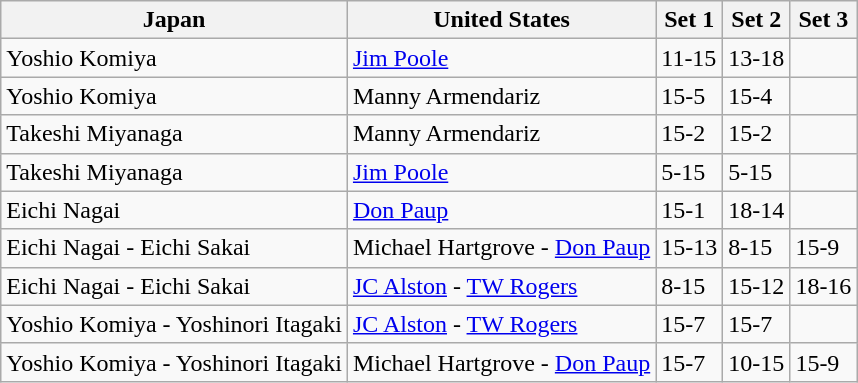<table class="wikitable">
<tr>
<th>Japan </th>
<th>United States </th>
<th>Set 1</th>
<th>Set 2</th>
<th>Set 3</th>
</tr>
<tr>
<td>Yoshio Komiya</td>
<td><a href='#'>Jim Poole</a></td>
<td>11-15</td>
<td>13-18</td>
<td></td>
</tr>
<tr>
<td>Yoshio Komiya</td>
<td>Manny Armendariz</td>
<td>15-5</td>
<td>15-4</td>
<td></td>
</tr>
<tr>
<td>Takeshi  Miyanaga</td>
<td>Manny Armendariz</td>
<td>15-2</td>
<td>15-2</td>
<td></td>
</tr>
<tr>
<td>Takeshi  Miyanaga</td>
<td><a href='#'>Jim Poole</a></td>
<td>5-15</td>
<td>5-15</td>
<td></td>
</tr>
<tr>
<td>Eichi Nagai</td>
<td><a href='#'>Don Paup</a></td>
<td>15-1</td>
<td>18-14</td>
<td></td>
</tr>
<tr>
<td>Eichi Nagai - Eichi Sakai</td>
<td>Michael Hartgrove - <a href='#'>Don Paup</a></td>
<td>15-13</td>
<td>8-15</td>
<td>15-9</td>
</tr>
<tr>
<td>Eichi Nagai - Eichi Sakai</td>
<td><a href='#'>JC Alston</a> - <a href='#'>TW Rogers</a></td>
<td>8-15</td>
<td>15-12</td>
<td>18-16</td>
</tr>
<tr>
<td>Yoshio Komiya - Yoshinori Itagaki</td>
<td><a href='#'>JC Alston</a> - <a href='#'>TW Rogers</a></td>
<td>15-7</td>
<td>15-7</td>
<td></td>
</tr>
<tr>
<td>Yoshio Komiya - Yoshinori Itagaki</td>
<td>Michael Hartgrove - <a href='#'>Don Paup</a></td>
<td>15-7</td>
<td>10-15</td>
<td>15-9</td>
</tr>
</table>
